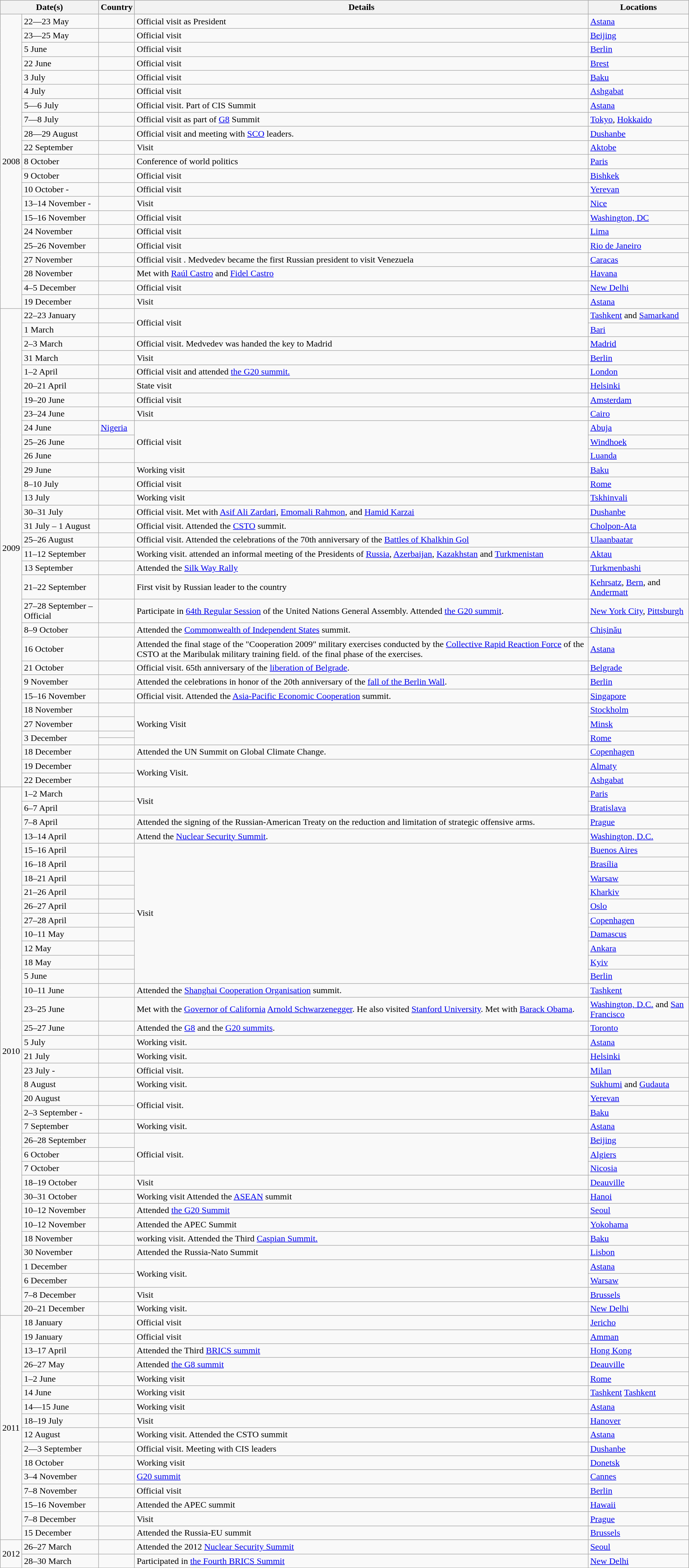<table class="wikitable">
<tr>
<th colspan="2">Date(s)</th>
<th>Country</th>
<th>Details</th>
<th>Locations</th>
</tr>
<tr>
<td rowspan="21">2008</td>
<td>22—23 May</td>
<td></td>
<td>Official visit as President</td>
<td><a href='#'>Astana</a></td>
</tr>
<tr>
<td>23—25 May</td>
<td></td>
<td>Official visit</td>
<td><a href='#'>Beijing</a></td>
</tr>
<tr>
<td>5 June</td>
<td></td>
<td>Official visit</td>
<td><a href='#'>Berlin</a></td>
</tr>
<tr>
<td>22 June</td>
<td></td>
<td>Official visit</td>
<td><a href='#'>Brest</a></td>
</tr>
<tr>
<td>3 July</td>
<td></td>
<td>Official visit</td>
<td><a href='#'>Baku</a></td>
</tr>
<tr>
<td>4 July</td>
<td></td>
<td>Official visit</td>
<td><a href='#'>Ashgabat</a></td>
</tr>
<tr>
<td>5—6 July</td>
<td></td>
<td>Official visit.  Part of CIS Summit</td>
<td><a href='#'>Astana</a></td>
</tr>
<tr>
<td>7—8 July</td>
<td></td>
<td>Official visit as part of <a href='#'>G8</a> Summit</td>
<td><a href='#'>Tokyo</a>, <a href='#'>Hokkaido</a></td>
</tr>
<tr>
<td>28—29 August</td>
<td></td>
<td>Official visit and meeting with <a href='#'>SCO</a> leaders.</td>
<td><a href='#'>Dushanbe</a></td>
</tr>
<tr>
<td>22 September</td>
<td></td>
<td>Visit</td>
<td><a href='#'>Aktobe</a></td>
</tr>
<tr>
<td>8 October</td>
<td></td>
<td>Conference of world politics</td>
<td><a href='#'>Paris</a></td>
</tr>
<tr>
<td>9 October</td>
<td></td>
<td>Official visit</td>
<td><a href='#'>Bishkek</a></td>
</tr>
<tr>
<td>10 October -</td>
<td></td>
<td>Official visit</td>
<td><a href='#'>Yerevan</a></td>
</tr>
<tr>
<td>13–14 November -</td>
<td></td>
<td>Visit</td>
<td><a href='#'>Nice</a></td>
</tr>
<tr>
<td>15–16 November</td>
<td></td>
<td>Official visit</td>
<td><a href='#'>Washington, DC</a></td>
</tr>
<tr>
<td>24 November</td>
<td></td>
<td>Official visit</td>
<td><a href='#'>Lima</a></td>
</tr>
<tr>
<td>25–26 November</td>
<td></td>
<td>Official visit</td>
<td><a href='#'>Rio de Janeiro</a></td>
</tr>
<tr>
<td>27 November</td>
<td></td>
<td>Official visit . Medvedev became the first Russian president to visit Venezuela</td>
<td><a href='#'>Caracas</a></td>
</tr>
<tr>
<td>28 November</td>
<td></td>
<td>Met with <a href='#'>Raúl Castro</a> and <a href='#'>Fidel Castro</a></td>
<td><a href='#'>Havana</a></td>
</tr>
<tr>
<td>4–5 December</td>
<td></td>
<td>Official visit</td>
<td><a href='#'>New Delhi</a></td>
</tr>
<tr>
<td>19 December</td>
<td></td>
<td>Visit</td>
<td><a href='#'>Astana</a></td>
</tr>
<tr>
<td rowspan="33">2009</td>
<td>22–23 January</td>
<td></td>
<td rowspan="2">Official visit</td>
<td><a href='#'>Tashkent</a> and <a href='#'>Samarkand</a></td>
</tr>
<tr>
<td>1 March</td>
<td></td>
<td><a href='#'>Bari</a></td>
</tr>
<tr>
<td>2–3 March</td>
<td></td>
<td>Official visit. Medvedev was handed the key to Madrid</td>
<td><a href='#'>Madrid</a></td>
</tr>
<tr>
<td>31 March</td>
<td></td>
<td>Visit</td>
<td><a href='#'>Berlin</a></td>
</tr>
<tr>
<td>1–2 April</td>
<td></td>
<td>Official visit and attended <a href='#'>the G20 summit.</a></td>
<td><a href='#'>London</a></td>
</tr>
<tr>
<td>20–21 April</td>
<td></td>
<td>State visit</td>
<td><a href='#'>Helsinki</a></td>
</tr>
<tr>
<td>19–20 June</td>
<td></td>
<td>Official visit</td>
<td><a href='#'>Amsterdam</a></td>
</tr>
<tr>
<td>23–24 June</td>
<td></td>
<td>Visit</td>
<td><a href='#'>Cairo</a></td>
</tr>
<tr>
<td>24 June</td>
<td><a href='#'>Nigeria</a></td>
<td rowspan="3">Official visit</td>
<td><a href='#'>Abuja</a></td>
</tr>
<tr>
<td>25–26 June</td>
<td></td>
<td><a href='#'>Windhoek</a></td>
</tr>
<tr>
<td>26 June</td>
<td></td>
<td><a href='#'>Luanda</a></td>
</tr>
<tr>
<td>29 June</td>
<td></td>
<td>Working visit</td>
<td><a href='#'>Baku</a></td>
</tr>
<tr>
<td>8–10 July</td>
<td></td>
<td>Official visit</td>
<td><a href='#'>Rome</a></td>
</tr>
<tr>
<td>13 July</td>
<td></td>
<td>Working visit</td>
<td><a href='#'>Tskhinvali</a></td>
</tr>
<tr>
<td>30–31 July</td>
<td></td>
<td>Official visit. Met with <a href='#'>Asif Ali Zardari</a>, <a href='#'>Emomali Rahmon</a>, and <a href='#'>Hamid Karzai</a></td>
<td><a href='#'>Dushanbe</a></td>
</tr>
<tr>
<td>31 July – 1 August</td>
<td></td>
<td>Official visit. Attended the <a href='#'>CSTO</a> summit.</td>
<td><a href='#'>Cholpon-Ata</a></td>
</tr>
<tr>
<td>25–26 August</td>
<td></td>
<td>Official visit. Attended the celebrations of the 70th anniversary of the <a href='#'>Battles of Khalkhin Gol</a></td>
<td><a href='#'>Ulaanbaatar</a></td>
</tr>
<tr>
<td>11–12 September</td>
<td></td>
<td>Working visit. attended an informal meeting of the Presidents of <a href='#'>Russia</a>, <a href='#'>Azerbaijan</a>, <a href='#'>Kazakhstan</a> and <a href='#'>Turkmenistan</a></td>
<td><a href='#'>Aktau</a></td>
</tr>
<tr>
<td>13 September</td>
<td></td>
<td>Attended the <a href='#'>Silk Way Rally</a></td>
<td><a href='#'>Turkmenbashi</a></td>
</tr>
<tr>
<td>21–22 September</td>
<td></td>
<td>First visit by Russian leader to the country</td>
<td><a href='#'>Kehrsatz</a>, <a href='#'>Bern</a>, and <a href='#'>Andermatt</a></td>
</tr>
<tr>
<td>27–28 September – Official</td>
<td></td>
<td>Participate in <a href='#'>64th Regular Session</a> of the United Nations General Assembly. Attended <a href='#'>the G20 summit</a>.</td>
<td><a href='#'>New York City</a>, <a href='#'>Pittsburgh</a></td>
</tr>
<tr>
<td>8–9 October</td>
<td></td>
<td>Attended the <a href='#'>Commonwealth of Independent States</a> summit.</td>
<td><a href='#'>Chișinău</a></td>
</tr>
<tr>
<td>16 October</td>
<td></td>
<td>Attended the final stage of the "Cooperation 2009" military exercises conducted by the <a href='#'>Collective Rapid Reaction Force</a> of the CSTO at the Maribulak military training field. of the final phase of the exercises.</td>
<td><a href='#'>Astana</a></td>
</tr>
<tr>
<td>21 October</td>
<td></td>
<td>Official visit. 65th anniversary of the <a href='#'>liberation of Belgrade</a>.</td>
<td><a href='#'>Belgrade</a></td>
</tr>
<tr>
<td>9 November</td>
<td></td>
<td>Attended the celebrations in honor of the 20th anniversary of the <a href='#'>fall of the Berlin Wall</a>.</td>
<td><a href='#'>Berlin</a></td>
</tr>
<tr>
<td>15–16 November</td>
<td></td>
<td>Official visit. Attended the <a href='#'>Asia-Pacific Economic Cooperation</a> summit.</td>
<td><a href='#'>Singapore</a></td>
</tr>
<tr>
<td>18 November</td>
<td></td>
<td rowspan="4">Working Visit</td>
<td><a href='#'>Stockholm</a></td>
</tr>
<tr>
<td>27 November</td>
<td></td>
<td><a href='#'>Minsk</a></td>
</tr>
<tr>
<td rowspan="2">3 December</td>
<td></td>
<td rowspan="2"><a href='#'>Rome</a></td>
</tr>
<tr>
<td></td>
</tr>
<tr>
<td>18 December</td>
<td></td>
<td>Attended the UN Summit on Global Climate Change.</td>
<td><a href='#'>Copenhagen</a></td>
</tr>
<tr>
<td>19 December</td>
<td></td>
<td rowspan="2">Working Visit.</td>
<td><a href='#'>Almaty</a></td>
</tr>
<tr>
<td>22 December</td>
<td></td>
<td><a href='#'>Ashgabat</a></td>
</tr>
<tr>
<td rowspan="37">2010</td>
<td>1–2 March</td>
<td></td>
<td rowspan="2">Visit</td>
<td><a href='#'>Paris</a></td>
</tr>
<tr>
<td>6–7 April</td>
<td></td>
<td><a href='#'>Bratislava</a></td>
</tr>
<tr>
<td>7–8 April</td>
<td></td>
<td>Attended the signing of the Russian-American Treaty on the reduction and limitation of strategic offensive arms.</td>
<td><a href='#'>Prague</a></td>
</tr>
<tr>
<td>13–14 April</td>
<td></td>
<td>Attend the <a href='#'>Nuclear Security Summit</a>.</td>
<td><a href='#'>Washington, D.C.</a></td>
</tr>
<tr>
<td>15–16 April</td>
<td></td>
<td rowspan="10">Visit</td>
<td><a href='#'>Buenos Aires</a></td>
</tr>
<tr>
<td>16–18 April</td>
<td></td>
<td><a href='#'>Brasília</a></td>
</tr>
<tr>
<td>18–21 April</td>
<td></td>
<td><a href='#'>Warsaw</a></td>
</tr>
<tr>
<td>21–26 April</td>
<td></td>
<td><a href='#'>Kharkiv</a></td>
</tr>
<tr>
<td>26–27 April</td>
<td></td>
<td><a href='#'>Oslo</a></td>
</tr>
<tr>
<td>27–28 April</td>
<td></td>
<td><a href='#'>Copenhagen</a></td>
</tr>
<tr>
<td>10–11 May</td>
<td></td>
<td><a href='#'>Damascus</a></td>
</tr>
<tr>
<td>12 May</td>
<td></td>
<td><a href='#'>Ankara</a></td>
</tr>
<tr>
<td>18 May</td>
<td></td>
<td><a href='#'>Kyiv</a></td>
</tr>
<tr>
<td>5 June</td>
<td></td>
<td><a href='#'>Berlin</a></td>
</tr>
<tr>
<td>10–11 June</td>
<td></td>
<td>Attended the <a href='#'>Shanghai Cooperation Organisation</a> summit.</td>
<td><a href='#'>Tashkent</a></td>
</tr>
<tr>
<td>23–25 June</td>
<td></td>
<td>Met with the <a href='#'>Governor of California</a> <a href='#'>Arnold Schwarzenegger</a>. He also visited <a href='#'>Stanford University</a>. Met with <a href='#'>Barack Obama</a>.</td>
<td><a href='#'>Washington, D.C.</a> and <a href='#'>San Francisco</a></td>
</tr>
<tr>
<td>25–27 June</td>
<td></td>
<td>Attended the <a href='#'>G8</a> and the <a href='#'>G20 summits</a>.</td>
<td><a href='#'>Toronto</a></td>
</tr>
<tr>
<td>5 July</td>
<td></td>
<td>Working visit.</td>
<td><a href='#'>Astana</a></td>
</tr>
<tr>
<td>21 July</td>
<td></td>
<td>Working visit.</td>
<td><a href='#'>Helsinki</a></td>
</tr>
<tr>
<td>23 July -</td>
<td></td>
<td>Official visit.</td>
<td><a href='#'>Milan</a></td>
</tr>
<tr>
<td>8 August</td>
<td></td>
<td>Working visit.</td>
<td><a href='#'>Sukhumi</a> and <a href='#'>Gudauta</a></td>
</tr>
<tr>
<td>20 August</td>
<td></td>
<td rowspan="2">Official visit.</td>
<td><a href='#'>Yerevan</a></td>
</tr>
<tr>
<td>2–3 September -</td>
<td></td>
<td><a href='#'>Baku</a></td>
</tr>
<tr>
<td>7 September</td>
<td></td>
<td>Working visit.</td>
<td><a href='#'>Astana</a></td>
</tr>
<tr>
<td>26–28 September</td>
<td></td>
<td rowspan="3">Official visit.</td>
<td><a href='#'>Beijing</a></td>
</tr>
<tr>
<td>6 October</td>
<td></td>
<td><a href='#'>Algiers</a></td>
</tr>
<tr>
<td>7 October</td>
<td></td>
<td><a href='#'>Nicosia</a></td>
</tr>
<tr>
<td>18–19 October</td>
<td></td>
<td>Visit</td>
<td><a href='#'>Deauville</a></td>
</tr>
<tr>
<td>30–31 October</td>
<td></td>
<td>Working visit Attended the <a href='#'>ASEAN</a> summit</td>
<td><a href='#'>Hanoi</a></td>
</tr>
<tr>
<td>10–12 November</td>
<td></td>
<td>Attended <a href='#'>the G20 Summit</a></td>
<td><a href='#'>Seoul</a></td>
</tr>
<tr>
<td>10–12 November</td>
<td></td>
<td>Attended the APEC Summit</td>
<td><a href='#'>Yokohama</a></td>
</tr>
<tr>
<td>18 November</td>
<td></td>
<td>working visit. Attended the Third <a href='#'>Caspian Summit.</a></td>
<td><a href='#'>Baku</a></td>
</tr>
<tr>
<td>30 November</td>
<td></td>
<td>Attended the Russia-Nato Summit</td>
<td><a href='#'>Lisbon</a></td>
</tr>
<tr>
<td>1 December</td>
<td></td>
<td rowspan="2">Working visit.</td>
<td><a href='#'>Astana</a></td>
</tr>
<tr>
<td>6 December</td>
<td></td>
<td><a href='#'>Warsaw</a></td>
</tr>
<tr>
<td>7–8 December</td>
<td></td>
<td>Visit</td>
<td><a href='#'>Brussels</a></td>
</tr>
<tr>
<td>20–21 December</td>
<td></td>
<td>Working visit.</td>
<td><a href='#'>New Delhi</a></td>
</tr>
<tr>
<td rowspan="16">2011</td>
<td>18 January</td>
<td></td>
<td>Official visit</td>
<td><a href='#'>Jericho</a></td>
</tr>
<tr>
<td>19 January</td>
<td></td>
<td>Official visit</td>
<td><a href='#'>Amman</a></td>
</tr>
<tr>
<td>13–17 April</td>
<td></td>
<td>Attended the Third <a href='#'>BRICS summit</a></td>
<td><a href='#'>Hong Kong</a></td>
</tr>
<tr>
<td>26–27 May</td>
<td></td>
<td>Attended <a href='#'>the G8 summit</a></td>
<td><a href='#'>Deauville</a></td>
</tr>
<tr>
<td>1–2 June</td>
<td></td>
<td>Working visit</td>
<td><a href='#'>Rome</a></td>
</tr>
<tr>
<td>14 June</td>
<td></td>
<td>Working visit</td>
<td><a href='#'>Tashkent</a> <a href='#'>Tashkent</a></td>
</tr>
<tr>
<td>14—15 June</td>
<td></td>
<td>Working visit</td>
<td><a href='#'>Astana</a></td>
</tr>
<tr>
<td>18–19 July</td>
<td></td>
<td>Visit</td>
<td><a href='#'>Hanover</a></td>
</tr>
<tr>
<td>12 August</td>
<td></td>
<td>Working visit. Attended the CSTO summit</td>
<td><a href='#'>Astana</a></td>
</tr>
<tr>
<td>2—3 September</td>
<td></td>
<td>Official visit. Meeting with CIS leaders</td>
<td><a href='#'>Dushanbe</a></td>
</tr>
<tr>
<td>18 October</td>
<td></td>
<td>Working visit</td>
<td><a href='#'>Donetsk</a></td>
</tr>
<tr>
<td>3–4 November</td>
<td></td>
<td><a href='#'>G20 summit</a></td>
<td><a href='#'>Cannes</a></td>
</tr>
<tr>
<td>7–8 November</td>
<td></td>
<td>Official visit</td>
<td><a href='#'>Berlin</a></td>
</tr>
<tr>
<td>15–16 November</td>
<td></td>
<td>Attended the APEC summit</td>
<td><a href='#'>Hawaii</a></td>
</tr>
<tr>
<td>7–8 December</td>
<td></td>
<td>Visit</td>
<td><a href='#'>Prague</a></td>
</tr>
<tr>
<td>15 December</td>
<td></td>
<td>Attended the Russia-EU summit</td>
<td><a href='#'>Brussels</a></td>
</tr>
<tr>
<td rowspan="2">2012</td>
<td>26–27 March</td>
<td></td>
<td>Attended the 2012 <a href='#'>Nuclear Security Summit</a></td>
<td><a href='#'>Seoul</a></td>
</tr>
<tr>
<td>28–30 March</td>
<td></td>
<td>Participated in <a href='#'>the Fourth BRICS Summit</a></td>
<td><a href='#'>New Delhi</a></td>
</tr>
</table>
